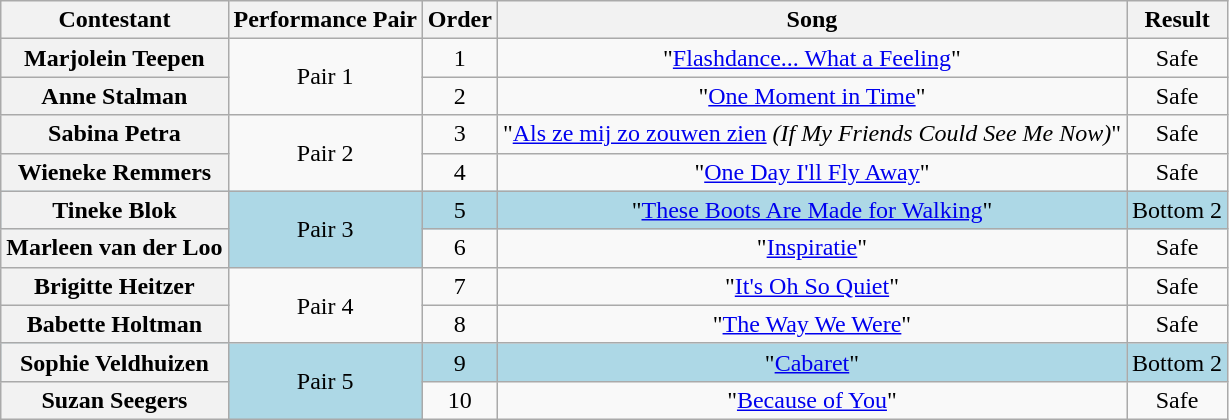<table class="wikitable plainrowheaders" style="text-align:center;">
<tr>
<th scope="col">Contestant</th>
<th scope="col">Performance Pair</th>
<th scope="col">Order</th>
<th scope="col">Song</th>
<th scope="col">Result</th>
</tr>
<tr>
<th scope="row">Marjolein Teepen</th>
<td rowspan="2">Pair 1</td>
<td>1</td>
<td>"<a href='#'>Flashdance... What a Feeling</a>"</td>
<td>Safe</td>
</tr>
<tr>
<th scope="row">Anne Stalman</th>
<td>2</td>
<td>"<a href='#'>One Moment in Time</a>"</td>
<td>Safe</td>
</tr>
<tr>
<th scope="row">Sabina Petra</th>
<td rowspan="2">Pair 2</td>
<td>3</td>
<td>"<a href='#'>Als ze mij zo zouwen zien</a> <em>(If My Friends Could See Me Now)</em>"</td>
<td>Safe</td>
</tr>
<tr>
<th scope="row">Wieneke Remmers</th>
<td>4</td>
<td>"<a href='#'>One Day I'll Fly Away</a>"</td>
<td>Safe</td>
</tr>
<tr style = "background:lightblue">
<th scope="row">Tineke Blok</th>
<td rowspan="2">Pair 3</td>
<td>5</td>
<td>"<a href='#'>These Boots Are Made for Walking</a>"</td>
<td>Bottom 2</td>
</tr>
<tr>
<th scope="row">Marleen van der Loo</th>
<td>6</td>
<td>"<a href='#'>Inspiratie</a>"</td>
<td>Safe</td>
</tr>
<tr>
<th scope="row">Brigitte Heitzer</th>
<td rowspan="2">Pair 4</td>
<td>7</td>
<td>"<a href='#'>It's Oh So Quiet</a>"</td>
<td>Safe</td>
</tr>
<tr>
<th scope="row">Babette Holtman</th>
<td>8</td>
<td>"<a href='#'>The Way We Were</a>"</td>
<td>Safe</td>
</tr>
<tr style="background:lightblue;">
<th scope="row">Sophie Veldhuizen</th>
<td rowspan="2">Pair 5</td>
<td>9</td>
<td>"<a href='#'>Cabaret</a>"</td>
<td>Bottom 2</td>
</tr>
<tr>
<th scope="row">Suzan Seegers</th>
<td>10</td>
<td>"<a href='#'>Because of You</a>"</td>
<td>Safe</td>
</tr>
</table>
